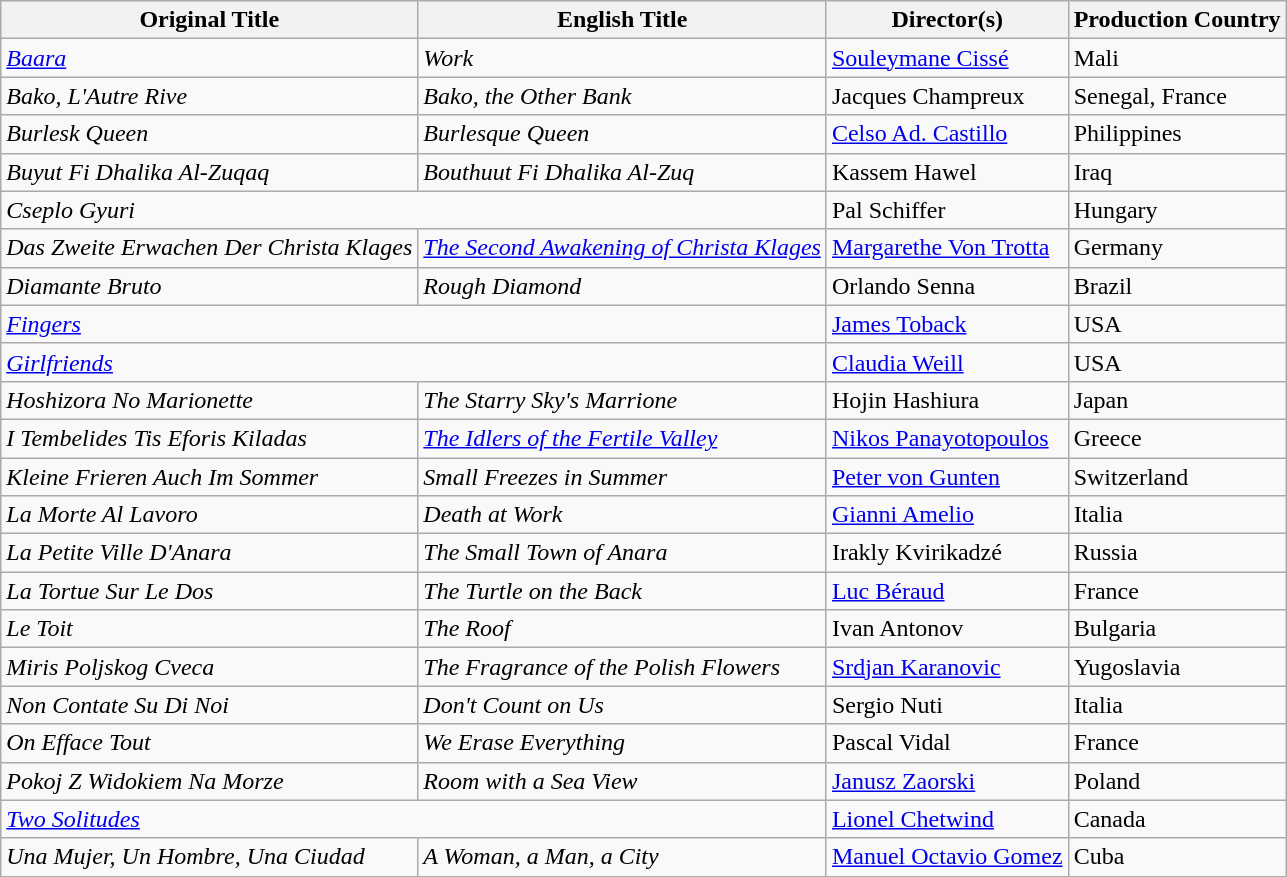<table class="wikitable sortable">
<tr>
<th>Original Title</th>
<th>English Title</th>
<th>Director(s)</th>
<th>Production Country</th>
</tr>
<tr>
<td><em><a href='#'>Baara</a></em></td>
<td><em>Work</em></td>
<td><a href='#'>Souleymane Cissé</a></td>
<td>Mali</td>
</tr>
<tr>
<td><em>Bako, L'Autre Rive</em></td>
<td><em>Bako, the Other Bank</em></td>
<td>Jacques Champreux</td>
<td>Senegal, France</td>
</tr>
<tr>
<td><em>Burlesk Queen</em></td>
<td><em>Burlesque Queen</em></td>
<td><a href='#'>Celso Ad. Castillo</a></td>
<td>Philippines</td>
</tr>
<tr>
<td><em>Buyut Fi Dhalika Al-Zuqaq</em></td>
<td><em>Bouthuut Fi Dhalika Al-Zuq</em></td>
<td>Kassem Hawel</td>
<td>Iraq</td>
</tr>
<tr>
<td colspan="2"><em>Cseplo Gyuri</em></td>
<td>Pal Schiffer</td>
<td>Hungary</td>
</tr>
<tr>
<td><em>Das Zweite Erwachen Der Christa Klages</em></td>
<td><em><a href='#'>The Second Awakening of Christa Klages</a></em></td>
<td><a href='#'>Margarethe Von Trotta</a></td>
<td>Germany</td>
</tr>
<tr>
<td><em>Diamante Bruto</em></td>
<td><em>Rough Diamond</em></td>
<td>Orlando Senna</td>
<td>Brazil</td>
</tr>
<tr>
<td colspan="2"><em><a href='#'>Fingers</a></em></td>
<td><a href='#'>James Toback</a></td>
<td>USA</td>
</tr>
<tr>
<td colspan="2"><em><a href='#'>Girlfriends</a></em></td>
<td><a href='#'>Claudia Weill</a></td>
<td>USA</td>
</tr>
<tr>
<td><em>Hoshizora No Marionette</em></td>
<td><em>The Starry Sky's Marrione</em></td>
<td>Hojin Hashiura</td>
<td>Japan</td>
</tr>
<tr>
<td><em>I Tembelides Tis Eforis Kiladas</em></td>
<td><em><a href='#'>The Idlers of the Fertile Valley</a></em></td>
<td><a href='#'>Nikos Panayotopoulos</a></td>
<td>Greece</td>
</tr>
<tr>
<td><em>Kleine Frieren Auch Im Sommer</em></td>
<td><em>Small Freezes in Summer</em></td>
<td><a href='#'>Peter von Gunten</a></td>
<td>Switzerland</td>
</tr>
<tr>
<td><em>La Morte Al Lavoro</em></td>
<td><em>Death at Work</em></td>
<td><a href='#'>Gianni Amelio</a></td>
<td>Italia</td>
</tr>
<tr>
<td><em>La Petite Ville D'Anara</em></td>
<td><em>The Small Town of Anara</em></td>
<td>Irakly Kvirikadzé</td>
<td>Russia</td>
</tr>
<tr>
<td><em>La Tortue Sur Le Dos</em></td>
<td><em>The Turtle on the Back</em></td>
<td><a href='#'>Luc Béraud</a></td>
<td>France</td>
</tr>
<tr>
<td><em>Le Toit</em></td>
<td><em>The Roof</em></td>
<td>Ivan Antonov</td>
<td>Bulgaria</td>
</tr>
<tr>
<td><em>Miris Poljskog Cveca</em></td>
<td><em>The Fragrance of the Polish Flowers</em></td>
<td><a href='#'>Srdjan Karanovic</a></td>
<td>Yugoslavia</td>
</tr>
<tr>
<td><em>Non Contate Su Di Noi</em></td>
<td><em>Don't Count on Us</em></td>
<td>Sergio Nuti</td>
<td>Italia</td>
</tr>
<tr>
<td><em>On Efface Tout</em></td>
<td><em>We Erase Everything</em></td>
<td>Pascal Vidal</td>
<td>France</td>
</tr>
<tr>
<td><em>Pokoj Z Widokiem Na Morze</em></td>
<td><em>Room with a Sea View</em></td>
<td><a href='#'>Janusz Zaorski</a></td>
<td>Poland</td>
</tr>
<tr>
<td colspan="2"><em><a href='#'>Two Solitudes</a></em></td>
<td><a href='#'>Lionel Chetwind</a></td>
<td>Canada</td>
</tr>
<tr>
<td><em>Una Mujer, Un Hombre, Una Ciudad</em></td>
<td><em>A Woman, a Man, a City</em></td>
<td><a href='#'>Manuel Octavio Gomez</a></td>
<td>Cuba</td>
</tr>
</table>
